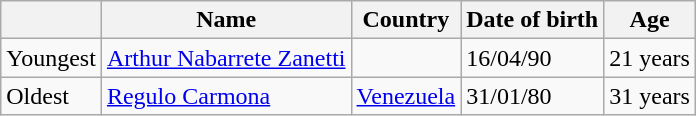<table class="wikitable">
<tr>
<th></th>
<th>Name</th>
<th>Country</th>
<th>Date of birth</th>
<th>Age</th>
</tr>
<tr>
<td>Youngest</td>
<td><a href='#'>Arthur Nabarrete Zanetti</a></td>
<td></td>
<td>16/04/90</td>
<td>21 years</td>
</tr>
<tr>
<td>Oldest</td>
<td><a href='#'>Regulo Carmona</a></td>
<td> <a href='#'>Venezuela</a></td>
<td>31/01/80</td>
<td>31 years</td>
</tr>
</table>
